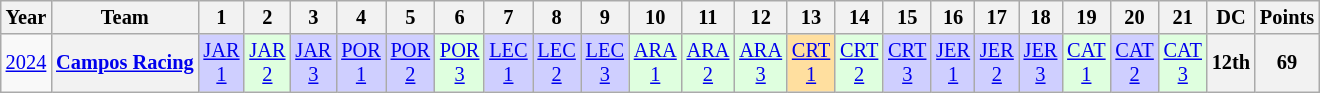<table class="wikitable" style="text-align:center; font-size:85%">
<tr>
<th>Year</th>
<th>Team</th>
<th>1</th>
<th>2</th>
<th>3</th>
<th>4</th>
<th>5</th>
<th>6</th>
<th>7</th>
<th>8</th>
<th>9</th>
<th>10</th>
<th>11</th>
<th>12</th>
<th>13</th>
<th>14</th>
<th>15</th>
<th>16</th>
<th>17</th>
<th>18</th>
<th>19</th>
<th>20</th>
<th>21</th>
<th>DC</th>
<th>Points</th>
</tr>
<tr>
<td><a href='#'>2024</a></td>
<th nowrap><a href='#'>Campos Racing</a></th>
<td style="background:#CFCFFF"><a href='#'>JAR<br>1</a><br></td>
<td style="background:#DFFFDF"><a href='#'>JAR<br>2</a><br></td>
<td style="background:#CFCFFF"><a href='#'>JAR<br>3</a><br></td>
<td style="background:#CFCFFF"><a href='#'>POR<br>1</a><br></td>
<td style="background:#CFCFFF"><a href='#'>POR<br>2</a><br></td>
<td style="background:#DFFFDF"><a href='#'>POR<br>3</a><br></td>
<td style="background:#CFCFFF"><a href='#'>LEC<br>1</a><br></td>
<td style="background:#CFCFFF"><a href='#'>LEC<br>2</a><br></td>
<td style="background:#CFCFFF"><a href='#'>LEC<br>3</a><br></td>
<td style="background:#DFFFDF"><a href='#'>ARA<br>1</a><br></td>
<td style="background:#DFFFDF"><a href='#'>ARA<br>2</a><br></td>
<td style="background:#DFFFDF"><a href='#'>ARA<br>3</a><br></td>
<td style="background:#FFDF9F"><a href='#'>CRT<br>1</a><br></td>
<td style="background:#DFFFDF"><a href='#'>CRT<br>2</a><br></td>
<td style="background:#CFCFFF"><a href='#'>CRT<br>3</a><br></td>
<td style="background:#CFCFFF"><a href='#'>JER<br>1</a><br></td>
<td style="background:#CFCFFF"><a href='#'>JER<br>2</a><br></td>
<td style="background:#CFCFFF"><a href='#'>JER<br>3</a><br></td>
<td style="background:#DFFFDF"><a href='#'>CAT<br>1</a><br></td>
<td style="background:#CFCFFF"><a href='#'>CAT<br>2</a><br></td>
<td style="background:#DFFFDF"><a href='#'>CAT<br>3</a><br></td>
<th>12th</th>
<th>69</th>
</tr>
</table>
